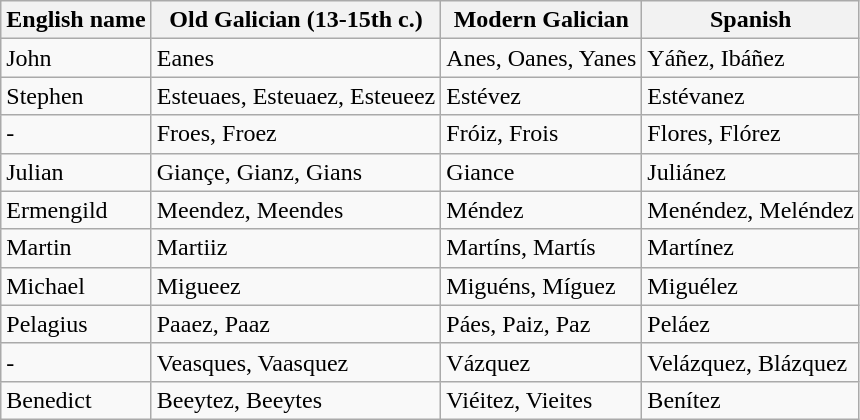<table class="wikitable">
<tr>
<th>English name</th>
<th>Old Galician (13-15th c.)</th>
<th>Modern Galician</th>
<th>Spanish</th>
</tr>
<tr>
<td>John</td>
<td>Eanes</td>
<td>Anes, Oanes, Yanes</td>
<td>Yáñez, Ibáñez</td>
</tr>
<tr>
<td>Stephen</td>
<td>Esteuaes, Esteuaez, Esteueez</td>
<td>Estévez</td>
<td>Estévanez</td>
</tr>
<tr>
<td>-</td>
<td>Froes, Froez</td>
<td>Fróiz, Frois</td>
<td>Flores, Flórez</td>
</tr>
<tr>
<td>Julian</td>
<td>Giançe, Gianz, Gians</td>
<td>Giance</td>
<td>Juliánez</td>
</tr>
<tr>
<td>Ermengild</td>
<td>Meendez, Meendes</td>
<td>Méndez</td>
<td>Menéndez, Meléndez</td>
</tr>
<tr>
<td>Martin</td>
<td>Martiiz</td>
<td>Martíns, Martís</td>
<td>Martínez</td>
</tr>
<tr>
<td>Michael</td>
<td>Migueez</td>
<td>Miguéns, Míguez</td>
<td>Miguélez</td>
</tr>
<tr>
<td>Pelagius</td>
<td>Paaez, Paaz</td>
<td>Páes, Paiz, Paz</td>
<td>Peláez</td>
</tr>
<tr>
<td>-</td>
<td>Veasques, Vaasquez</td>
<td>Vázquez</td>
<td>Velázquez, Blázquez</td>
</tr>
<tr>
<td>Benedict</td>
<td>Beeytez, Beeytes</td>
<td>Viéitez, Vieites</td>
<td>Benítez</td>
</tr>
</table>
